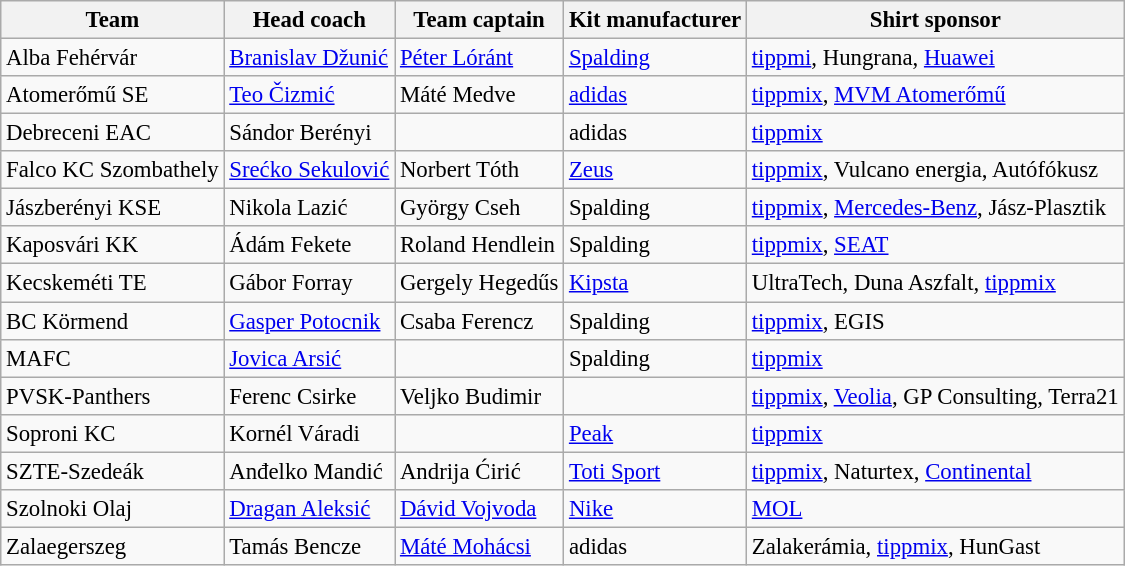<table class="wikitable sortable" style="font-size:95%; text-align: left;">
<tr>
<th>Team</th>
<th>Head coach</th>
<th>Team captain</th>
<th>Kit manufacturer</th>
<th>Shirt sponsor</th>
</tr>
<tr>
<td>Alba Fehérvár</td>
<td> <a href='#'>Branislav Džunić</a></td>
<td> <a href='#'>Péter Lóránt</a></td>
<td><a href='#'>Spalding</a></td>
<td><a href='#'>tippmi</a>, Hungrana, <a href='#'>Huawei</a></td>
</tr>
<tr>
<td>Atomerőmű SE</td>
<td> <a href='#'>Teo Čizmić</a></td>
<td> Máté Medve</td>
<td><a href='#'>adidas</a></td>
<td><a href='#'>tippmix</a>, <a href='#'>MVM Atomerőmű</a></td>
</tr>
<tr>
<td>Debreceni EAC</td>
<td> Sándor Berényi</td>
<td></td>
<td>adidas</td>
<td><a href='#'>tippmix</a></td>
</tr>
<tr>
<td>Falco KC Szombathely</td>
<td> <a href='#'>Srećko Sekulović</a></td>
<td> Norbert Tóth</td>
<td><a href='#'>Zeus</a></td>
<td><a href='#'>tippmix</a>, Vulcano energia, Autófókusz</td>
</tr>
<tr>
<td>Jászberényi KSE</td>
<td> Nikola Lazić</td>
<td> György Cseh</td>
<td>Spalding</td>
<td><a href='#'>tippmix</a>, <a href='#'>Mercedes-Benz</a>, Jász-Plasztik</td>
</tr>
<tr>
<td>Kaposvári KK</td>
<td> Ádám Fekete</td>
<td> Roland Hendlein</td>
<td>Spalding</td>
<td><a href='#'>tippmix</a>, <a href='#'>SEAT</a></td>
</tr>
<tr>
<td>Kecskeméti TE</td>
<td> Gábor Forray</td>
<td> Gergely Hegedűs</td>
<td><a href='#'>Kipsta</a></td>
<td>UltraTech, Duna Aszfalt, <a href='#'>tippmix</a></td>
</tr>
<tr>
<td>BC Körmend</td>
<td> <a href='#'>Gasper Potocnik</a></td>
<td> Csaba Ferencz</td>
<td>Spalding</td>
<td><a href='#'>tippmix</a>, EGIS</td>
</tr>
<tr>
<td>MAFC</td>
<td> <a href='#'>Jovica Arsić</a></td>
<td></td>
<td>Spalding</td>
<td><a href='#'>tippmix</a></td>
</tr>
<tr>
<td>PVSK-Panthers</td>
<td> Ferenc Csirke</td>
<td> Veljko Budimir</td>
<td></td>
<td><a href='#'>tippmix</a>, <a href='#'>Veolia</a>, GP Consulting, Terra21</td>
</tr>
<tr>
<td>Soproni KC</td>
<td> Kornél Váradi</td>
<td></td>
<td><a href='#'>Peak</a></td>
<td><a href='#'>tippmix</a></td>
</tr>
<tr>
<td>SZTE-Szedeák</td>
<td> Anđelko Mandić</td>
<td> Andrija Ćirić</td>
<td><a href='#'>Toti Sport</a></td>
<td><a href='#'>tippmix</a>, Naturtex, <a href='#'>Continental</a></td>
</tr>
<tr>
<td>Szolnoki Olaj</td>
<td> <a href='#'>Dragan Aleksić</a></td>
<td> <a href='#'>Dávid Vojvoda</a></td>
<td><a href='#'>Nike</a></td>
<td><a href='#'>MOL</a></td>
</tr>
<tr>
<td>Zalaegerszeg</td>
<td> Tamás Bencze</td>
<td> <a href='#'>Máté Mohácsi</a></td>
<td>adidas</td>
<td>Zalakerámia, <a href='#'>tippmix</a>, HunGast</td>
</tr>
</table>
